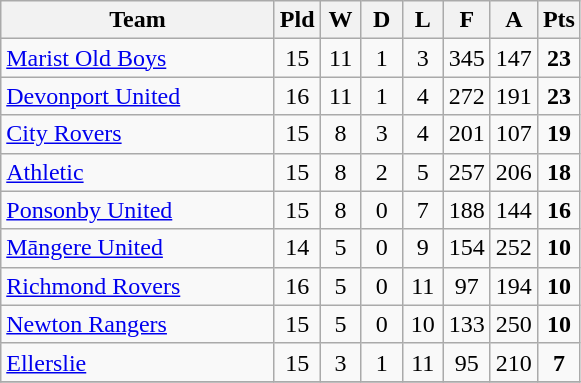<table class="wikitable" style="text-align:center;">
<tr>
<th width=175>Team</th>
<th width=20 abbr="Played">Pld</th>
<th width=20 abbr="Won">W</th>
<th width=20 abbr="Drawn">D</th>
<th width=20 abbr="Lost">L</th>
<th width=20 abbr="For">F</th>
<th width=20 abbr="Against">A</th>
<th width=20 abbr="Points">Pts</th>
</tr>
<tr>
<td style="text-align:left;"><a href='#'>Marist Old Boys</a></td>
<td>15</td>
<td>11</td>
<td>1</td>
<td>3</td>
<td>345</td>
<td>147</td>
<td><strong>23</strong></td>
</tr>
<tr>
<td style="text-align:left;"><a href='#'>Devonport United</a></td>
<td>16</td>
<td>11</td>
<td>1</td>
<td>4</td>
<td>272</td>
<td>191</td>
<td><strong>23</strong></td>
</tr>
<tr>
<td style="text-align:left;"><a href='#'>City Rovers</a></td>
<td>15</td>
<td>8</td>
<td>3</td>
<td>4</td>
<td>201</td>
<td>107</td>
<td><strong>19</strong></td>
</tr>
<tr>
<td style="text-align:left;"><a href='#'>Athletic</a></td>
<td>15</td>
<td>8</td>
<td>2</td>
<td>5</td>
<td>257</td>
<td>206</td>
<td><strong>18</strong></td>
</tr>
<tr>
<td style="text-align:left;"><a href='#'>Ponsonby United</a></td>
<td>15</td>
<td>8</td>
<td>0</td>
<td>7</td>
<td>188</td>
<td>144</td>
<td><strong>16</strong></td>
</tr>
<tr>
<td style="text-align:left;"><a href='#'>Māngere United</a></td>
<td>14</td>
<td>5</td>
<td>0</td>
<td>9</td>
<td>154</td>
<td>252</td>
<td><strong>10</strong></td>
</tr>
<tr>
<td style="text-align:left;"><a href='#'>Richmond Rovers</a></td>
<td>16</td>
<td>5</td>
<td>0</td>
<td>11</td>
<td>97</td>
<td>194</td>
<td><strong>10</strong></td>
</tr>
<tr>
<td style="text-align:left;"><a href='#'>Newton Rangers</a></td>
<td>15</td>
<td>5</td>
<td>0</td>
<td>10</td>
<td>133</td>
<td>250</td>
<td><strong>10</strong></td>
</tr>
<tr>
<td style="text-align:left;"><a href='#'>Ellerslie</a></td>
<td>15</td>
<td>3</td>
<td>1</td>
<td>11</td>
<td>95</td>
<td>210</td>
<td><strong>7</strong></td>
</tr>
<tr>
</tr>
</table>
